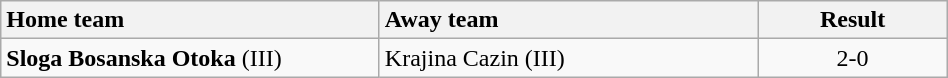<table class="wikitable" style="width:50%">
<tr>
<th style="width:40%; text-align:left">Home team</th>
<th style="width:40%; text-align:left">Away team</th>
<th>Result</th>
</tr>
<tr>
<td><strong>Sloga Bosanska Otoka</strong> (III)</td>
<td>Krajina Cazin (III)</td>
<td style="text-align:center">2-0</td>
</tr>
</table>
